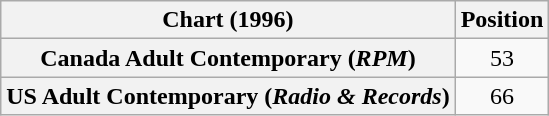<table class="wikitable sortable plainrowheaders" style="text-align:center">
<tr>
<th scope="col">Chart (1996)</th>
<th scope="col">Position</th>
</tr>
<tr>
<th scope="row">Canada Adult Contemporary (<em>RPM</em>)</th>
<td>53</td>
</tr>
<tr>
<th scope="row">US Adult Contemporary (<em>Radio & Records</em>)</th>
<td>66</td>
</tr>
</table>
